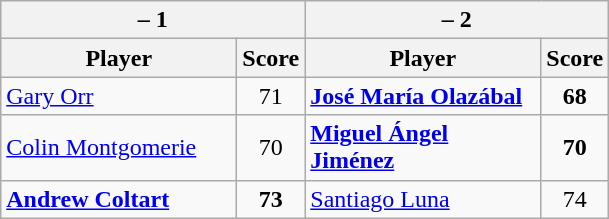<table class=wikitable>
<tr>
<th colspan=2> – 1</th>
<th colspan=2> – 2</th>
</tr>
<tr>
<th width=150>Player</th>
<th>Score</th>
<th width=150>Player</th>
<th>Score</th>
</tr>
<tr>
<td><a href='#'>Gary Orr</a></td>
<td align=center>71</td>
<td><strong><a href='#'>José María Olazábal</a></strong></td>
<td align=center><strong>68</strong></td>
</tr>
<tr>
<td><a href='#'>Colin Montgomerie</a></td>
<td align=center>70</td>
<td><strong><a href='#'>Miguel Ángel Jiménez</a></strong></td>
<td align=center><strong>70</strong></td>
</tr>
<tr>
<td><strong><a href='#'>Andrew Coltart</a></strong></td>
<td align=center><strong>73</strong></td>
<td><a href='#'>Santiago Luna</a></td>
<td align=center>74</td>
</tr>
</table>
